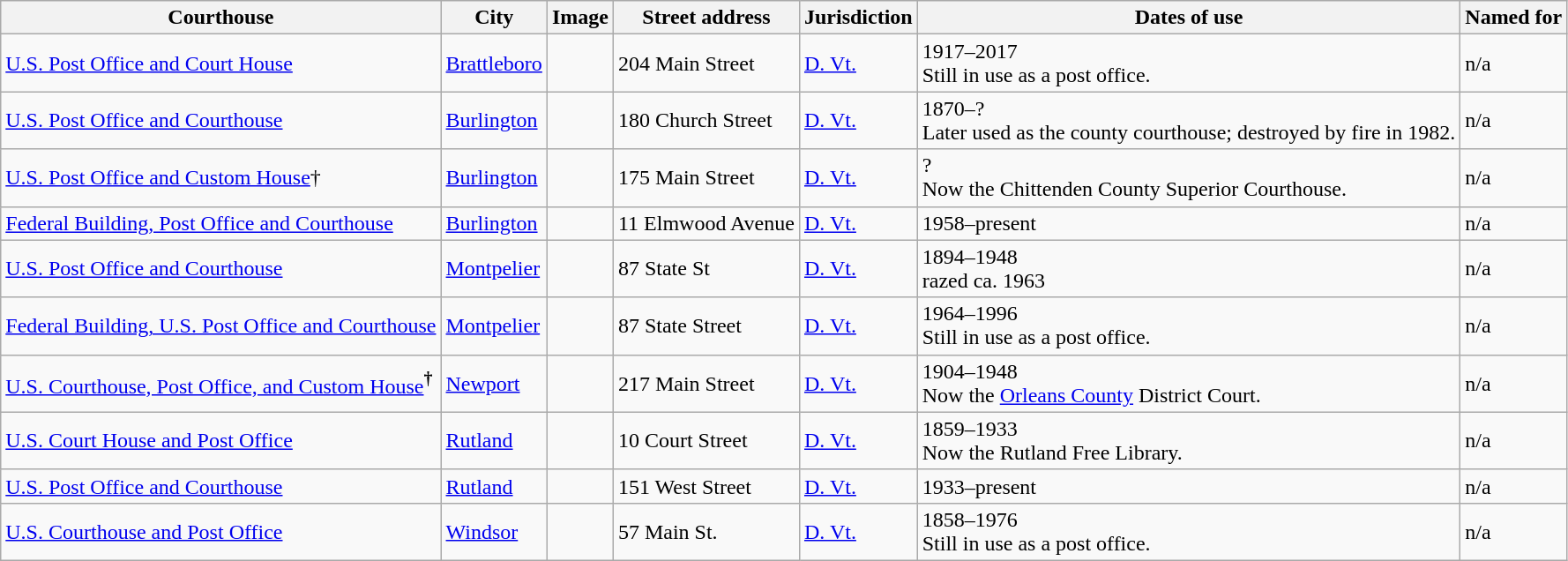<table class="wikitable sortable sticky-header sort-under">
<tr>
<th>Courthouse</th>
<th>City</th>
<th>Image</th>
<th>Street address</th>
<th>Jurisdiction</th>
<th>Dates of use</th>
<th>Named for</th>
</tr>
<tr>
<td><a href='#'>U.S. Post Office and Court House</a></td>
<td><a href='#'>Brattleboro</a></td>
<td></td>
<td>204 Main Street</td>
<td><a href='#'>D. Vt.</a></td>
<td>1917–2017<br>Still in use as a post office.</td>
<td>n/a</td>
</tr>
<tr>
<td><a href='#'>U.S. Post Office and Courthouse</a></td>
<td><a href='#'>Burlington</a></td>
<td></td>
<td>180 Church Street</td>
<td><a href='#'>D. Vt.</a></td>
<td>1870–?<br>Later used as the county courthouse; destroyed by fire in 1982.</td>
<td>n/a</td>
</tr>
<tr>
<td><a href='#'>U.S. Post Office and Custom House</a>†</td>
<td><a href='#'>Burlington</a></td>
<td></td>
<td>175 Main Street</td>
<td><a href='#'>D. Vt.</a></td>
<td>?<br>Now the Chittenden County Superior Courthouse.</td>
<td>n/a</td>
</tr>
<tr>
<td><a href='#'>Federal Building, Post Office and Courthouse</a></td>
<td><a href='#'>Burlington</a></td>
<td></td>
<td>11 Elmwood Avenue</td>
<td><a href='#'>D. Vt.</a></td>
<td>1958–present</td>
<td>n/a</td>
</tr>
<tr>
<td><a href='#'>U.S. Post Office and Courthouse</a></td>
<td><a href='#'>Montpelier</a></td>
<td></td>
<td>87 State St</td>
<td><a href='#'>D. Vt.</a></td>
<td>1894–1948<br>razed ca. 1963</td>
<td>n/a</td>
</tr>
<tr>
<td><a href='#'>Federal Building, U.S. Post Office and Courthouse</a></td>
<td><a href='#'>Montpelier</a></td>
<td></td>
<td>87 State Street</td>
<td><a href='#'>D. Vt.</a></td>
<td>1964–1996<br>Still in use as a post office.</td>
<td>n/a</td>
</tr>
<tr>
<td><a href='#'>U.S. Courthouse, Post Office, and Custom House</a><strong><sup>†</sup></strong></td>
<td><a href='#'>Newport</a></td>
<td></td>
<td>217 Main Street</td>
<td><a href='#'>D. Vt.</a></td>
<td>1904–1948<br>Now the <a href='#'>Orleans County</a> District Court.</td>
<td>n/a</td>
</tr>
<tr>
<td><a href='#'>U.S. Court House and Post Office</a></td>
<td><a href='#'>Rutland</a></td>
<td></td>
<td>10 Court Street</td>
<td><a href='#'>D. Vt.</a></td>
<td>1859–1933<br>Now the Rutland Free Library.</td>
<td>n/a</td>
</tr>
<tr>
<td><a href='#'>U.S. Post Office and Courthouse</a></td>
<td><a href='#'>Rutland</a></td>
<td></td>
<td>151 West Street</td>
<td><a href='#'>D. Vt.</a></td>
<td>1933–present</td>
<td>n/a</td>
</tr>
<tr>
<td><a href='#'>U.S. Courthouse and Post Office</a></td>
<td><a href='#'>Windsor</a></td>
<td></td>
<td>57 Main St.</td>
<td><a href='#'>D. Vt.</a></td>
<td>1858–1976<br>Still in use as a post office.</td>
<td>n/a</td>
</tr>
</table>
